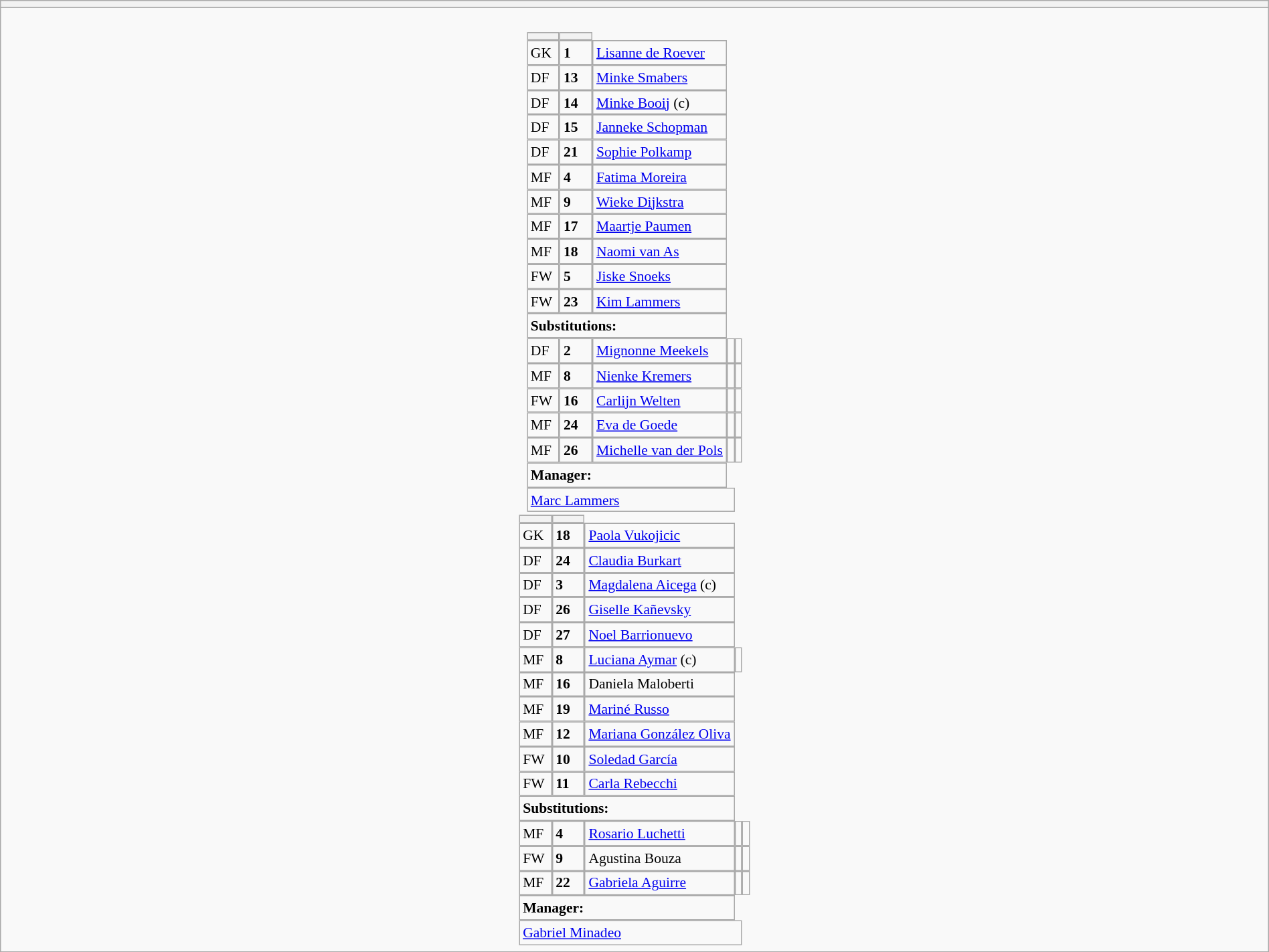<table style="width:100%" class="wikitable collapsible collapsed">
<tr>
<th></th>
</tr>
<tr>
<td><br>






<table style="font-size:90%; margin:0.2em auto;" cellspacing="0" cellpadding="0">
<tr>
<th width="25"></th>
<th width="25"></th>
</tr>
<tr>
<td>GK</td>
<td><strong>1</strong></td>
<td><a href='#'>Lisanne de Roever</a></td>
</tr>
<tr>
<td>DF</td>
<td><strong>13</strong></td>
<td><a href='#'>Minke Smabers</a></td>
</tr>
<tr>
<td>DF</td>
<td><strong>14</strong></td>
<td><a href='#'>Minke Booij</a> (c)</td>
</tr>
<tr>
<td>DF</td>
<td><strong>15</strong></td>
<td><a href='#'>Janneke Schopman</a></td>
</tr>
<tr>
<td>DF</td>
<td><strong>21</strong></td>
<td><a href='#'>Sophie Polkamp</a></td>
</tr>
<tr>
<td>MF</td>
<td><strong>4</strong></td>
<td><a href='#'>Fatima Moreira</a></td>
</tr>
<tr>
<td>MF</td>
<td><strong>9</strong></td>
<td><a href='#'>Wieke Dijkstra</a></td>
</tr>
<tr>
<td>MF</td>
<td><strong>17</strong></td>
<td><a href='#'>Maartje Paumen</a></td>
</tr>
<tr>
<td>MF</td>
<td><strong>18</strong></td>
<td><a href='#'>Naomi van As</a></td>
</tr>
<tr>
<td>FW</td>
<td><strong>5</strong></td>
<td><a href='#'>Jiske Snoeks</a></td>
</tr>
<tr>
<td>FW</td>
<td><strong>23</strong></td>
<td><a href='#'>Kim Lammers</a></td>
</tr>
<tr>
<td colspan=3><strong>Substitutions:</strong></td>
</tr>
<tr>
<td>DF</td>
<td><strong>2</strong></td>
<td><a href='#'>Mignonne Meekels</a></td>
<td></td>
<td></td>
</tr>
<tr>
<td>MF</td>
<td><strong>8</strong></td>
<td><a href='#'>Nienke Kremers</a></td>
<td></td>
<td></td>
</tr>
<tr>
<td>FW</td>
<td><strong>16</strong></td>
<td><a href='#'>Carlijn Welten</a></td>
<td></td>
<td></td>
</tr>
<tr>
<td>MF</td>
<td><strong>24</strong></td>
<td><a href='#'>Eva de Goede</a></td>
<td></td>
<td></td>
</tr>
<tr>
<td>MF</td>
<td><strong>26</strong></td>
<td><a href='#'>Michelle van der Pols</a></td>
<td></td>
<td></td>
</tr>
<tr>
<td colspan=3><strong>Manager:</strong></td>
</tr>
<tr>
<td colspan=4> <a href='#'>Marc Lammers</a></td>
</tr>
</table>
<table cellspacing="0" cellpadding="0" style="font-size:90%; margin:0.2em auto;">
<tr>
<th width="25"></th>
<th width="25"></th>
</tr>
<tr>
<td>GK</td>
<td><strong>18</strong></td>
<td><a href='#'>Paola Vukojicic</a></td>
</tr>
<tr>
<td>DF</td>
<td><strong>24</strong></td>
<td><a href='#'>Claudia Burkart</a></td>
</tr>
<tr>
<td>DF</td>
<td><strong>3</strong></td>
<td><a href='#'>Magdalena Aicega</a> (c)</td>
</tr>
<tr>
<td>DF</td>
<td><strong>26</strong></td>
<td><a href='#'>Giselle Kañevsky</a></td>
</tr>
<tr>
<td>DF</td>
<td><strong>27</strong></td>
<td><a href='#'>Noel Barrionuevo</a></td>
</tr>
<tr>
<td>MF</td>
<td><strong>8</strong></td>
<td><a href='#'>Luciana Aymar</a> (c)</td>
<td> </td>
</tr>
<tr>
<td>MF</td>
<td><strong>16</strong></td>
<td>Daniela Maloberti</td>
</tr>
<tr>
<td>MF</td>
<td><strong>19</strong></td>
<td><a href='#'>Mariné Russo</a></td>
</tr>
<tr>
<td>MF</td>
<td><strong>12</strong></td>
<td><a href='#'>Mariana González Oliva</a></td>
</tr>
<tr>
<td>FW</td>
<td><strong>10</strong></td>
<td><a href='#'>Soledad García</a></td>
</tr>
<tr>
<td>FW</td>
<td><strong>11</strong></td>
<td><a href='#'>Carla Rebecchi</a></td>
</tr>
<tr>
<td colspan=3><strong>Substitutions:</strong></td>
</tr>
<tr>
<td>MF</td>
<td><strong>4</strong></td>
<td><a href='#'>Rosario Luchetti</a></td>
<td></td>
<td></td>
</tr>
<tr>
<td>FW</td>
<td><strong>9</strong></td>
<td>Agustina Bouza</td>
<td></td>
<td></td>
</tr>
<tr>
<td>MF</td>
<td><strong>22</strong></td>
<td><a href='#'>Gabriela Aguirre</a></td>
<td></td>
<td></td>
</tr>
<tr>
<td colspan=3><strong>Manager:</strong></td>
</tr>
<tr>
<td colspan=4> <a href='#'>Gabriel Minadeo</a></td>
</tr>
</table>
</td>
</tr>
</table>
